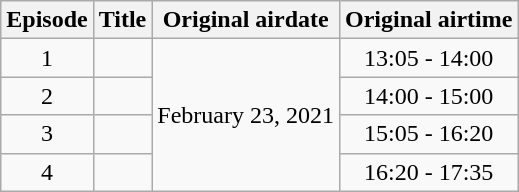<table class="wikitable" style="text-align: center;">
<tr>
<th>Episode</th>
<th>Title</th>
<th>Original airdate</th>
<th>Original airtime</th>
</tr>
<tr>
<td>1</td>
<td></td>
<td rowspan="4">February 23, 2021</td>
<td>13:05 - 14:00</td>
</tr>
<tr>
<td>2</td>
<td></td>
<td>14:00 - 15:00</td>
</tr>
<tr>
<td>3</td>
<td></td>
<td>15:05 - 16:20</td>
</tr>
<tr>
<td>4</td>
<td></td>
<td>16:20 - 17:35</td>
</tr>
</table>
